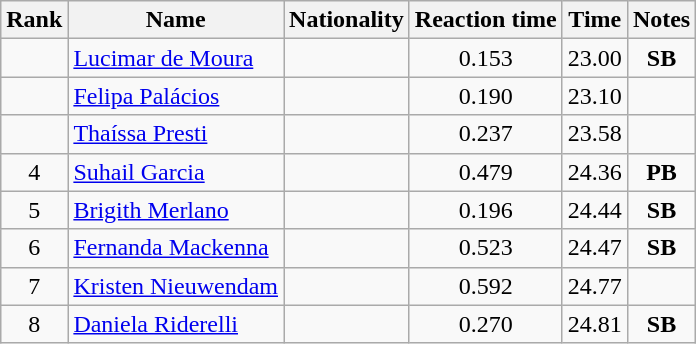<table class="wikitable sortable" style="text-align:center">
<tr>
<th>Rank</th>
<th>Name</th>
<th>Nationality</th>
<th>Reaction time</th>
<th>Time</th>
<th>Notes</th>
</tr>
<tr>
<td></td>
<td align=left><a href='#'>Lucimar de Moura</a></td>
<td align=left></td>
<td>0.153</td>
<td>23.00</td>
<td><strong>SB</strong></td>
</tr>
<tr>
<td></td>
<td align=left><a href='#'>Felipa Palácios</a></td>
<td align=left></td>
<td>0.190</td>
<td>23.10</td>
<td></td>
</tr>
<tr>
<td></td>
<td align=left><a href='#'>Thaíssa Presti</a></td>
<td align=left></td>
<td>0.237</td>
<td>23.58</td>
<td></td>
</tr>
<tr>
<td>4</td>
<td align=left><a href='#'>Suhail Garcia</a></td>
<td align=left></td>
<td>0.479</td>
<td>24.36</td>
<td><strong>PB</strong></td>
</tr>
<tr>
<td>5</td>
<td align=left><a href='#'>Brigith Merlano</a></td>
<td align=left></td>
<td>0.196</td>
<td>24.44</td>
<td><strong>SB</strong></td>
</tr>
<tr>
<td>6</td>
<td align=left><a href='#'>Fernanda Mackenna</a></td>
<td align=left></td>
<td>0.523</td>
<td>24.47</td>
<td><strong>SB</strong></td>
</tr>
<tr>
<td>7</td>
<td align=left><a href='#'>Kristen Nieuwendam</a></td>
<td align=left></td>
<td>0.592</td>
<td>24.77</td>
<td></td>
</tr>
<tr>
<td>8</td>
<td align=left><a href='#'>Daniela Riderelli</a></td>
<td align=left></td>
<td>0.270</td>
<td>24.81</td>
<td><strong>SB</strong></td>
</tr>
</table>
